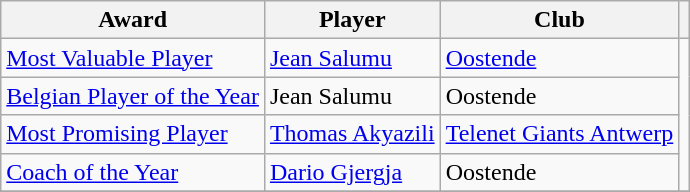<table class="wikitable">
<tr>
<th>Award</th>
<th>Player</th>
<th>Club</th>
<th></th>
</tr>
<tr>
<td><a href='#'>Most Valuable Player</a></td>
<td> <a href='#'>Jean Salumu</a></td>
<td><a href='#'>Oostende</a></td>
<td rowspan=4></td>
</tr>
<tr>
<td><a href='#'>Belgian Player of the Year</a></td>
<td> Jean Salumu</td>
<td>Oostende</td>
</tr>
<tr>
<td><a href='#'>Most Promising Player</a></td>
<td> <a href='#'>Thomas Akyazili</a></td>
<td><a href='#'>Telenet Giants Antwerp</a></td>
</tr>
<tr>
<td><a href='#'>Coach of the Year</a></td>
<td> <a href='#'>Dario Gjergja</a></td>
<td>Oostende</td>
</tr>
<tr>
</tr>
</table>
